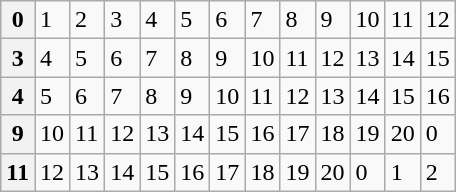<table class=wikitable>
<tr>
<th>0</th>
<td>1</td>
<td>2</td>
<td>3</td>
<td>4</td>
<td>5</td>
<td>6</td>
<td>7</td>
<td>8</td>
<td>9</td>
<td>10</td>
<td>11</td>
<td>12</td>
</tr>
<tr>
<th>3</th>
<td>4</td>
<td>5</td>
<td>6</td>
<td>7</td>
<td>8</td>
<td>9</td>
<td>10</td>
<td>11</td>
<td>12</td>
<td>13</td>
<td>14</td>
<td>15</td>
</tr>
<tr>
<th>4</th>
<td>5</td>
<td>6</td>
<td>7</td>
<td>8</td>
<td>9</td>
<td>10</td>
<td>11</td>
<td>12</td>
<td>13</td>
<td>14</td>
<td>15</td>
<td>16</td>
</tr>
<tr>
<th>9</th>
<td>10</td>
<td>11</td>
<td>12</td>
<td>13</td>
<td>14</td>
<td>15</td>
<td>16</td>
<td>17</td>
<td>18</td>
<td>19</td>
<td>20</td>
<td>0</td>
</tr>
<tr>
<th>11</th>
<td>12</td>
<td>13</td>
<td>14</td>
<td>15</td>
<td>16</td>
<td>17</td>
<td>18</td>
<td>19</td>
<td>20</td>
<td>0</td>
<td>1</td>
<td>2</td>
</tr>
</table>
